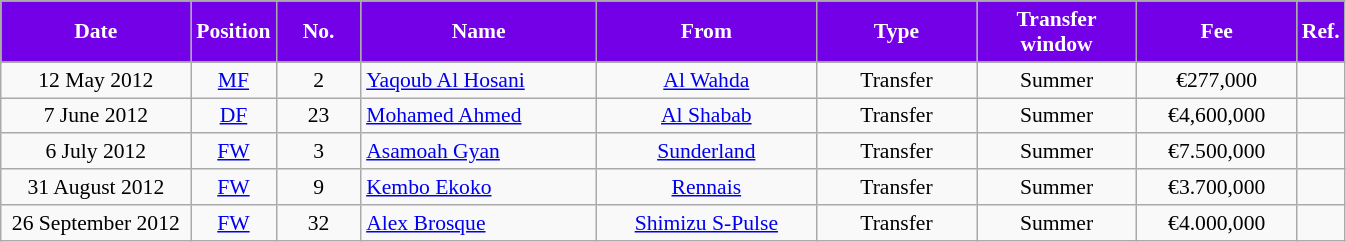<table class="wikitable" style="text-align:center; font-size:90%; ">
<tr>
<th style="background:#7300E6; color:#FFFFFF; width:120px;">Date</th>
<th style="background:#7300E6; color:#FFFFFF; width:50px;">Position</th>
<th style="background:#7300E6; color:#FFFFFF; width:50px;">No.</th>
<th style="background:#7300E6; color:#FFFFFF; width:150px;">Name</th>
<th style="background:#7300E6; color:#FFFFFF; width:140px;">From</th>
<th style="background:#7300E6; color:#FFFFFF; width:100px;">Type</th>
<th style="background:#7300E6; color:#FFFFFF; width:100px;">Transfer window</th>
<th style="background:#7300E6; color:#FFFFFF; width:100px;">Fee</th>
<th style="background:#7300E6; color:#FFFFFF; width:25px;">Ref.</th>
</tr>
<tr>
<td>12 May 2012</td>
<td><a href='#'>MF</a></td>
<td>2</td>
<td style="text-align:left;"> <a href='#'>Yaqoub Al Hosani</a></td>
<td> <a href='#'>Al Wahda</a></td>
<td>Transfer</td>
<td>Summer</td>
<td>€277,000</td>
<td></td>
</tr>
<tr>
<td>7 June 2012</td>
<td><a href='#'>DF</a></td>
<td>23</td>
<td style="text-align:left;"> <a href='#'>Mohamed Ahmed</a></td>
<td> <a href='#'>Al Shabab</a></td>
<td>Transfer</td>
<td>Summer</td>
<td>€4,600,000</td>
<td></td>
</tr>
<tr>
<td>6 July 2012</td>
<td><a href='#'>FW</a></td>
<td>3</td>
<td style="text-align:left;"> <a href='#'>Asamoah Gyan</a></td>
<td> <a href='#'>Sunderland</a></td>
<td>Transfer</td>
<td>Summer</td>
<td>€7.500,000</td>
<td></td>
</tr>
<tr>
<td>31 August 2012</td>
<td><a href='#'>FW</a></td>
<td>9</td>
<td style="text-align:left;"> <a href='#'>Kembo Ekoko</a></td>
<td> <a href='#'>Rennais</a></td>
<td>Transfer</td>
<td>Summer</td>
<td>€3.700,000</td>
<td></td>
</tr>
<tr>
<td>26 September 2012</td>
<td><a href='#'>FW</a></td>
<td>32</td>
<td style="text-align:left;"> <a href='#'>Alex Brosque</a></td>
<td> <a href='#'>Shimizu S-Pulse</a></td>
<td>Transfer</td>
<td>Summer</td>
<td>€4.000,000</td>
<td></td>
</tr>
</table>
